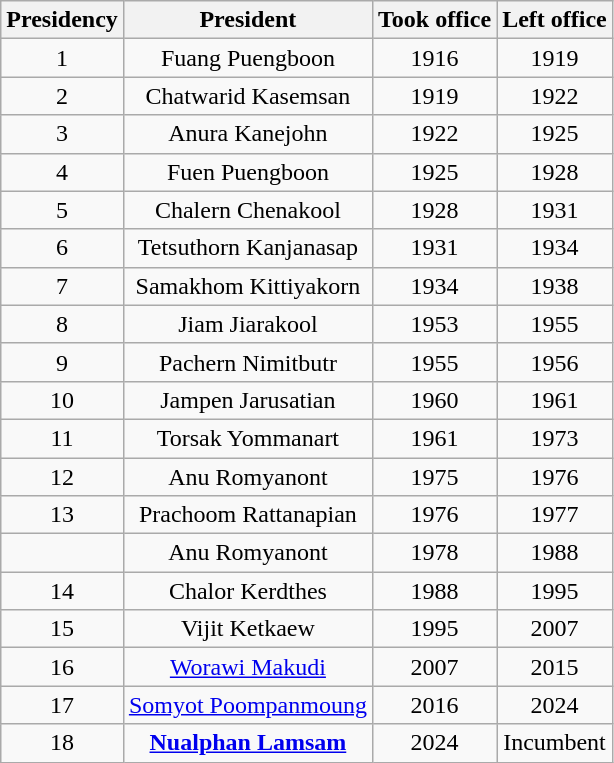<table class="wikitable" style="text-align:center">
<tr>
<th>Presidency</th>
<th>President</th>
<th>Took office</th>
<th>Left office</th>
</tr>
<tr>
<td>1</td>
<td>Fuang Puengboon</td>
<td>1916</td>
<td>1919</td>
</tr>
<tr>
<td>2</td>
<td>Chatwarid Kasemsan</td>
<td>1919</td>
<td>1922</td>
</tr>
<tr>
<td>3</td>
<td>Anura Kanejohn</td>
<td>1922</td>
<td>1925</td>
</tr>
<tr>
<td>4</td>
<td>Fuen Puengboon</td>
<td>1925</td>
<td>1928</td>
</tr>
<tr>
<td>5</td>
<td>Chalern Chenakool</td>
<td>1928</td>
<td>1931</td>
</tr>
<tr>
<td>6</td>
<td>Tetsuthorn Kanjanasap</td>
<td>1931</td>
<td>1934</td>
</tr>
<tr>
<td>7</td>
<td>Samakhom Kittiyakorn</td>
<td>1934</td>
<td>1938</td>
</tr>
<tr>
<td>8</td>
<td>Jiam Jiarakool</td>
<td>1953</td>
<td>1955</td>
</tr>
<tr>
<td>9</td>
<td>Pachern Nimitbutr</td>
<td>1955</td>
<td>1956</td>
</tr>
<tr>
<td>10</td>
<td>Jampen Jarusatian</td>
<td>1960</td>
<td>1961</td>
</tr>
<tr>
<td>11</td>
<td>Torsak Yommanart</td>
<td>1961</td>
<td>1973</td>
</tr>
<tr>
<td>12</td>
<td>Anu Romyanont</td>
<td>1975</td>
<td>1976</td>
</tr>
<tr>
<td>13</td>
<td>Prachoom Rattanapian</td>
<td>1976</td>
<td>1977</td>
</tr>
<tr>
<td></td>
<td>Anu Romyanont</td>
<td>1978</td>
<td>1988</td>
</tr>
<tr>
<td>14</td>
<td>Chalor Kerdthes</td>
<td>1988</td>
<td>1995</td>
</tr>
<tr>
<td>15</td>
<td>Vijit Ketkaew</td>
<td>1995</td>
<td>2007</td>
</tr>
<tr>
<td>16</td>
<td><a href='#'>Worawi Makudi</a></td>
<td>2007</td>
<td>2015</td>
</tr>
<tr>
<td>17</td>
<td><a href='#'>Somyot Poompanmoung</a></td>
<td>2016</td>
<td>2024</td>
</tr>
<tr>
<td>18</td>
<td><strong><a href='#'>Nualphan Lamsam</a></strong></td>
<td>2024</td>
<td>Incumbent</td>
</tr>
</table>
